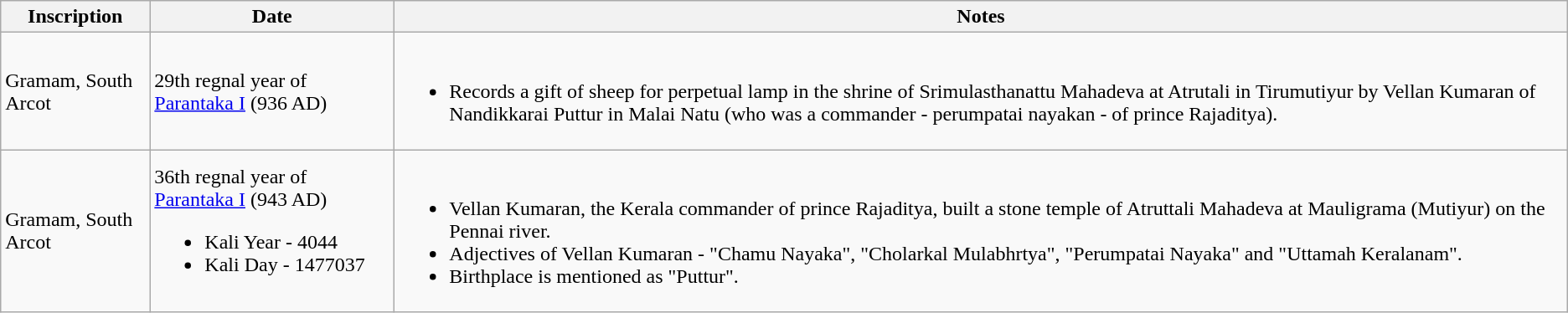<table class="wikitable">
<tr>
<th>Inscription</th>
<th>Date</th>
<th>Notes</th>
</tr>
<tr>
<td>Gramam, South Arcot</td>
<td>29th regnal year of <a href='#'>Parantaka I</a> (936 AD)</td>
<td><br><ul><li>Records a gift of sheep for perpetual lamp in the shrine of Srimulasthanattu Mahadeva at Atrutali in Tirumutiyur by Vellan Kumaran of Nandikkarai Puttur in Malai Natu (who was a commander - perumpatai nayakan - of prince Rajaditya).</li></ul></td>
</tr>
<tr>
<td>Gramam, South Arcot</td>
<td>36th regnal year of <a href='#'>Parantaka I</a> (943 AD)<br><ul><li>Kali Year - 4044</li><li>Kali Day - 1477037</li></ul></td>
<td><br><ul><li>Vellan Kumaran, the Kerala commander of prince Rajaditya, built a stone temple of Atruttali Mahadeva at Mauligrama (Mutiyur) on the Pennai river.</li><li>Adjectives of Vellan Kumaran - "Chamu Nayaka", "Cholarkal Mulabhrtya", "Perumpatai Nayaka" and "Uttamah Keralanam".</li><li>Birthplace is mentioned as "Puttur".</li></ul></td>
</tr>
</table>
